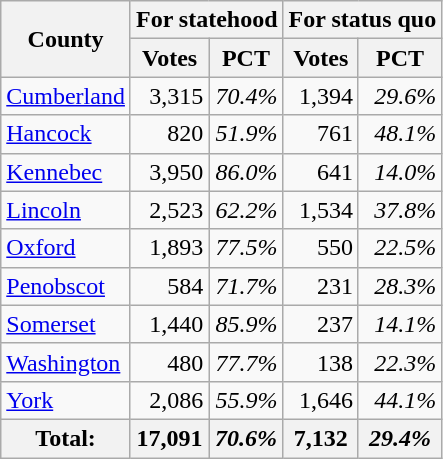<table class="wikitable sortable" style="text-align: right">
<tr>
<th rowspan="2">County</th>
<th colspan="2">For statehood</th>
<th colspan="2">For status quo</th>
</tr>
<tr a>
<th>Votes</th>
<th><abbr>PCT</abbr></th>
<th>Votes</th>
<th><abbr>PCT</abbr></th>
</tr>
<tr>
<td align=left><a href='#'>Cumberland</a></td>
<td>3,315</td>
<td><em>70.4%</em></td>
<td>1,394</td>
<td><em>29.6%</em></td>
</tr>
<tr>
<td align=left><a href='#'>Hancock</a></td>
<td>820</td>
<td><em>51.9%</em></td>
<td>761</td>
<td><em>48.1%</em></td>
</tr>
<tr>
<td align=left><a href='#'>Kennebec</a></td>
<td>3,950</td>
<td><em>86.0%</em></td>
<td>641</td>
<td><em>14.0%</em></td>
</tr>
<tr>
<td align=left><a href='#'>Lincoln</a></td>
<td>2,523</td>
<td><em>62.2%</em></td>
<td>1,534</td>
<td><em>37.8%</em></td>
</tr>
<tr>
<td align=left><a href='#'>Oxford</a></td>
<td>1,893</td>
<td><em>77.5%</em></td>
<td>550</td>
<td><em>22.5%</em></td>
</tr>
<tr>
<td align=left><a href='#'>Penobscot</a></td>
<td>584</td>
<td><em>71.7%</em></td>
<td>231</td>
<td><em>28.3%</em></td>
</tr>
<tr>
<td align=left><a href='#'>Somerset</a></td>
<td>1,440</td>
<td><em>85.9%</em></td>
<td>237</td>
<td><em>14.1%</em></td>
</tr>
<tr>
<td align=left><a href='#'>Washington</a></td>
<td>480</td>
<td><em>77.7%</em></td>
<td>138</td>
<td><em>22.3%</em></td>
</tr>
<tr>
<td align=left><a href='#'>York</a></td>
<td>2,086</td>
<td><em>55.9%</em></td>
<td>1,646</td>
<td><em>44.1%</em></td>
</tr>
<tr>
<th align=left><strong>Total:</strong></th>
<th><strong>17,091</strong></th>
<th><strong><em>70.6%</em></strong></th>
<th><strong>7,132</strong></th>
<th><strong><em>29.4%</em></strong></th>
</tr>
</table>
